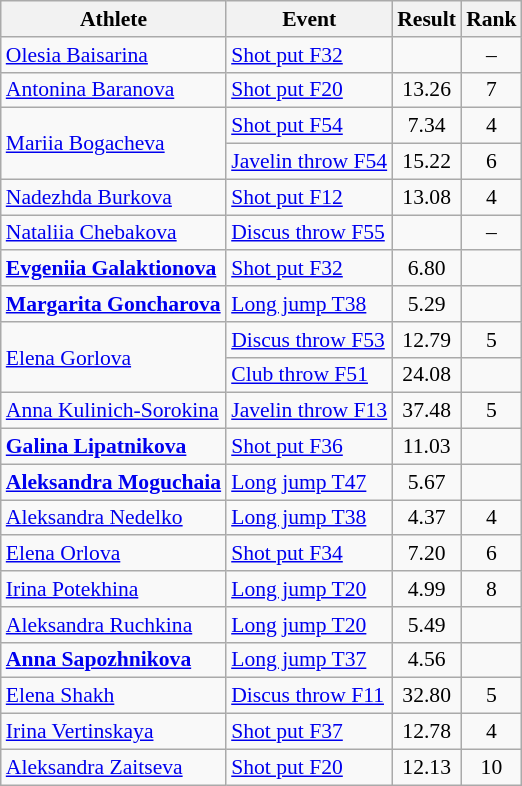<table class=wikitable style=font-size:90%;text-align:center>
<tr>
<th>Athlete</th>
<th>Event</th>
<th>Result</th>
<th>Rank</th>
</tr>
<tr>
<td align=left><a href='#'>Olesia Baisarina</a></td>
<td align=left><a href='#'>Shot put F32</a></td>
<td></td>
<td>–</td>
</tr>
<tr>
<td align=left><a href='#'>Antonina Baranova</a></td>
<td align=left><a href='#'>Shot put F20</a></td>
<td>13.26</td>
<td>7</td>
</tr>
<tr>
<td rowspan=2 align=left><a href='#'>Mariia Bogacheva</a></td>
<td align=left><a href='#'>Shot put F54</a></td>
<td>7.34</td>
<td>4</td>
</tr>
<tr>
<td align=left><a href='#'>Javelin throw F54</a></td>
<td>15.22</td>
<td>6</td>
</tr>
<tr>
<td align=left><a href='#'>Nadezhda Burkova</a></td>
<td align=left><a href='#'>Shot put F12</a></td>
<td>13.08</td>
<td>4</td>
</tr>
<tr>
<td align=left><a href='#'>Nataliia Chebakova</a></td>
<td align=left><a href='#'>Discus throw F55</a></td>
<td></td>
<td>–</td>
</tr>
<tr>
<td align=left><strong><a href='#'>Evgeniia Galaktionova</a></strong></td>
<td align=left><a href='#'>Shot put F32</a></td>
<td>6.80</td>
<td></td>
</tr>
<tr>
<td align=left><strong><a href='#'>Margarita Goncharova</a></strong></td>
<td align=left><a href='#'>Long jump T38</a></td>
<td>5.29</td>
<td></td>
</tr>
<tr>
<td rowspan=2 align=left><a href='#'>Elena Gorlova</a></td>
<td align=left><a href='#'>Discus throw F53</a></td>
<td>12.79</td>
<td>5</td>
</tr>
<tr>
<td align=left><a href='#'>Club throw F51</a></td>
<td>24.08</td>
<td></td>
</tr>
<tr>
<td align=left><a href='#'>Anna Kulinich-Sorokina</a></td>
<td align=left><a href='#'>Javelin throw F13</a></td>
<td>37.48</td>
<td>5</td>
</tr>
<tr>
<td align=left><strong><a href='#'>Galina Lipatnikova</a></strong></td>
<td align=left><a href='#'>Shot put F36</a></td>
<td>11.03</td>
<td></td>
</tr>
<tr>
<td align=left><strong><a href='#'>Aleksandra Moguchaia</a></strong></td>
<td align=left><a href='#'>Long jump T47</a></td>
<td>5.67</td>
<td></td>
</tr>
<tr>
<td align=left><a href='#'>Aleksandra Nedelko</a></td>
<td align=left><a href='#'>Long jump T38</a></td>
<td>4.37</td>
<td>4</td>
</tr>
<tr>
<td align=left><a href='#'>Elena Orlova</a></td>
<td align=left><a href='#'>Shot put F34</a></td>
<td>7.20</td>
<td>6</td>
</tr>
<tr>
<td align=left><a href='#'>Irina Potekhina</a></td>
<td align=left><a href='#'>Long jump T20</a></td>
<td>4.99</td>
<td>8</td>
</tr>
<tr>
<td align=left><a href='#'>Aleksandra Ruchkina</a></td>
<td align=left><a href='#'>Long jump T20</a></td>
<td>5.49</td>
<td></td>
</tr>
<tr>
<td align=left><strong><a href='#'>Anna Sapozhnikova</a></strong></td>
<td align=left><a href='#'>Long jump T37</a></td>
<td>4.56</td>
<td></td>
</tr>
<tr>
<td align=left><a href='#'>Elena Shakh</a></td>
<td align=left><a href='#'>Discus throw F11</a></td>
<td>32.80</td>
<td>5</td>
</tr>
<tr>
<td align=left><a href='#'>Irina Vertinskaya</a></td>
<td align=left><a href='#'>Shot put F37</a></td>
<td>12.78</td>
<td>4</td>
</tr>
<tr>
<td align=left><a href='#'>Aleksandra Zaitseva</a></td>
<td align=left><a href='#'>Shot put F20</a></td>
<td>12.13</td>
<td>10</td>
</tr>
</table>
